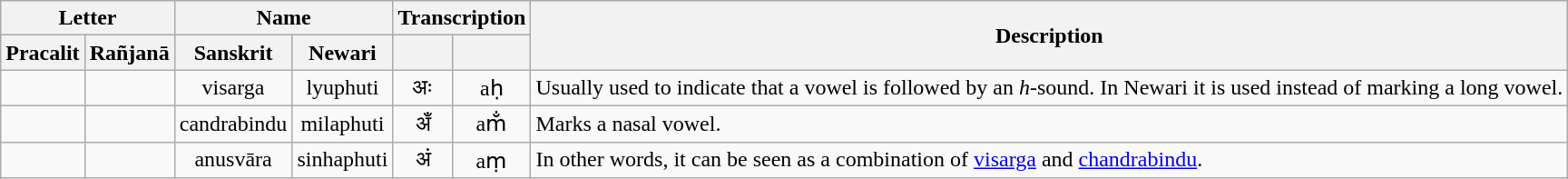<table class="wikitable" style="text-align: center">
<tr>
<th colspan="2">Letter</th>
<th colspan="2">Name</th>
<th colspan="2">Transcription</th>
<th rowspan="2">Description</th>
</tr>
<tr>
<th>Pracalit</th>
<th>Rañjanā</th>
<th>Sanskrit</th>
<th>Newari</th>
<th></th>
<th></th>
</tr>
<tr>
<td></td>
<td></td>
<td>visarga</td>
<td>lyuphuti</td>
<td>अः</td>
<td>aḥ</td>
<td style="text-align: left">Usually used to indicate that a vowel is followed by an <em>h</em>-sound. In Newari it is used instead of marking a long vowel.</td>
</tr>
<tr>
<td></td>
<td></td>
<td>candrabindu</td>
<td>milaphuti</td>
<td>अँ</td>
<td>am̐</td>
<td style="text-align: left">Marks a nasal vowel.</td>
</tr>
<tr>
<td></td>
<td></td>
<td>anusvāra</td>
<td>sinhaphuti</td>
<td>अं</td>
<td>aṃ</td>
<td style="text-align: left">In other words, it can be seen as a combination of <a href='#'>visarga</a> and <a href='#'>chandrabindu</a>.</td>
</tr>
</table>
